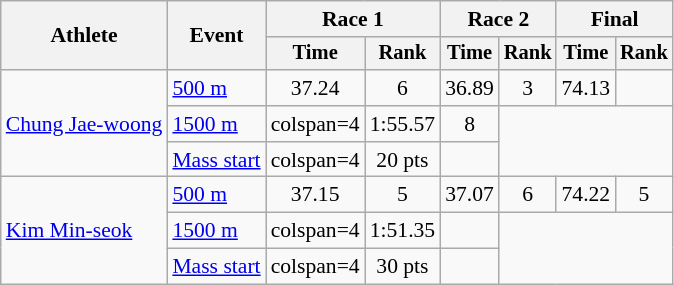<table class="wikitable" style="font-size:90%">
<tr>
<th rowspan=2>Athlete</th>
<th rowspan=2>Event</th>
<th colspan=2>Race 1</th>
<th colspan=2>Race 2</th>
<th colspan=2>Final</th>
</tr>
<tr style="font-size:95%">
<th>Time</th>
<th>Rank</th>
<th>Time</th>
<th>Rank</th>
<th>Time</th>
<th>Rank</th>
</tr>
<tr align=center>
<td align=left rowspan=3><a href='#'>Chung Jae-woong</a></td>
<td align=left><a href='#'>500 m</a></td>
<td>37.24</td>
<td>6</td>
<td>36.89</td>
<td>3</td>
<td>74.13</td>
<td></td>
</tr>
<tr align=center>
<td align=left><a href='#'>1500 m</a></td>
<td>colspan=4 </td>
<td>1:55.57</td>
<td>8</td>
</tr>
<tr align=center>
<td align=left><a href='#'>Mass start</a></td>
<td>colspan=4 </td>
<td>20 pts</td>
<td></td>
</tr>
<tr align=center>
<td align=left rowspan=3><a href='#'>Kim Min-seok</a></td>
<td align=left><a href='#'>500 m</a></td>
<td>37.15</td>
<td>5</td>
<td>37.07</td>
<td>6</td>
<td>74.22</td>
<td>5</td>
</tr>
<tr align=center>
<td align=left><a href='#'>1500 m</a></td>
<td>colspan=4 </td>
<td>1:51.35</td>
<td></td>
</tr>
<tr align=center>
<td align=left><a href='#'>Mass start</a></td>
<td>colspan=4 </td>
<td>30 pts</td>
<td></td>
</tr>
</table>
